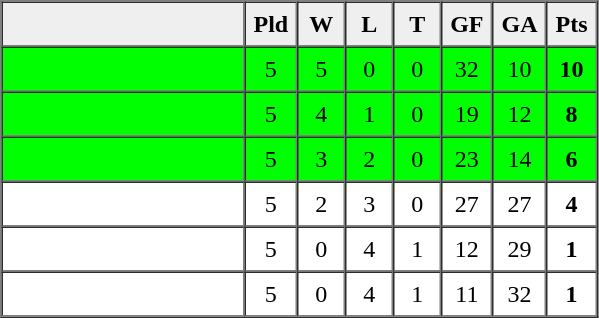<table border=1  cellpadding=5 cellspacing =0>
<tr>
<th Bgcolor="#efefef" width="150"></th>
<th Bgcolor="#efefef" width="20">Pld</th>
<th Bgcolor="#efefef" width="20">W</th>
<th Bgcolor="#efefef" width="20">L</th>
<th Bgcolor="#efefef" width="20">T</th>
<th Bgcolor="#efefef" width="20">GF</th>
<th Bgcolor="#efefef" width="20">GA</th>
<th Bgcolor="#efefef" width="20">Pts</th>
</tr>
<tr align=center bgcolor="lime">
<td align= left></td>
<td>5</td>
<td>5</td>
<td>0</td>
<td>0</td>
<td>32</td>
<td>10</td>
<td><strong> 10</strong></td>
</tr>
<tr align=center bgcolor="lime">
<td align = left></td>
<td>5</td>
<td>4</td>
<td>1</td>
<td>0</td>
<td>19</td>
<td>12</td>
<td><strong> 8</strong></td>
</tr>
<tr align=center bgcolor="lime">
<td align = left></td>
<td>5</td>
<td>3</td>
<td>2</td>
<td>0</td>
<td>23</td>
<td>14</td>
<td><strong> 6</strong></td>
</tr>
<tr align=center>
<td align=left></td>
<td>5</td>
<td>2</td>
<td>3</td>
<td>0</td>
<td>27</td>
<td>27</td>
<td><strong> 4</strong></td>
</tr>
<tr align=center>
<td align=left></td>
<td>5</td>
<td>0</td>
<td>4</td>
<td>1</td>
<td>12</td>
<td>29</td>
<td><strong> 1</strong></td>
</tr>
<tr align=center>
<td align=left></td>
<td>5</td>
<td>0</td>
<td>4</td>
<td>1</td>
<td>11</td>
<td>32</td>
<td><strong> 1</strong></td>
</tr>
</table>
